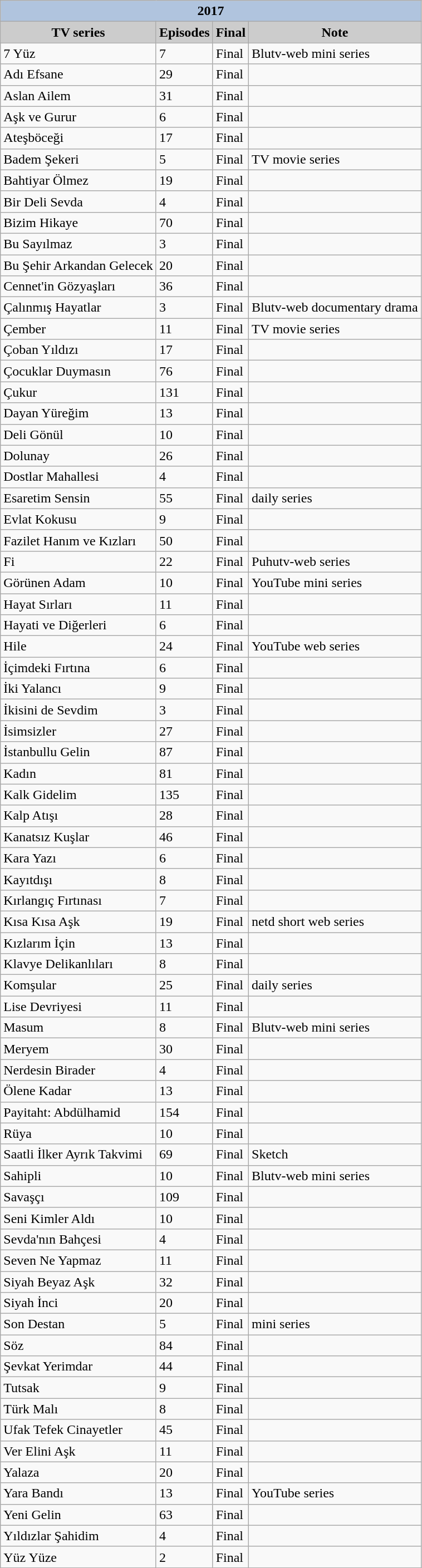<table class="wikitable sortable">
<tr>
<th colspan="4" style="background-color:LightSteelBlue">2017</th>
</tr>
<tr>
<th style="background-color:#CCCCCC">TV series</th>
<th style="background-color:#CCCCCC">Episodes</th>
<th style="background-color:#CCCCCC">Final</th>
<th style="background-color:#CCCCCC">Note</th>
</tr>
<tr>
<td>7 Yüz</td>
<td>7</td>
<td>Final</td>
<td>Blutv-web mini series</td>
</tr>
<tr>
<td>Adı Efsane</td>
<td>29</td>
<td>Final</td>
<td></td>
</tr>
<tr>
<td>Aslan Ailem</td>
<td>31</td>
<td>Final</td>
<td></td>
</tr>
<tr>
<td>Aşk ve Gurur</td>
<td>6</td>
<td>Final</td>
<td></td>
</tr>
<tr>
<td>Ateşböceği</td>
<td>17</td>
<td>Final</td>
<td></td>
</tr>
<tr>
<td>Badem Şekeri</td>
<td>5</td>
<td>Final</td>
<td>TV movie series</td>
</tr>
<tr>
<td>Bahtiyar Ölmez</td>
<td>19</td>
<td>Final</td>
<td></td>
</tr>
<tr>
<td>Bir Deli Sevda</td>
<td>4</td>
<td>Final</td>
<td></td>
</tr>
<tr>
<td>Bizim Hikaye</td>
<td>70</td>
<td>Final</td>
<td></td>
</tr>
<tr>
<td>Bu Sayılmaz</td>
<td>3</td>
<td>Final</td>
<td></td>
</tr>
<tr>
<td>Bu Şehir Arkandan Gelecek</td>
<td>20</td>
<td>Final</td>
<td></td>
</tr>
<tr>
<td>Cennet'in Gözyaşları</td>
<td>36</td>
<td>Final</td>
<td></td>
</tr>
<tr>
<td>Çalınmış Hayatlar</td>
<td>3</td>
<td>Final</td>
<td>Blutv-web documentary drama</td>
</tr>
<tr>
<td>Çember</td>
<td>11</td>
<td>Final</td>
<td>TV movie series</td>
</tr>
<tr>
<td>Çoban Yıldızı</td>
<td>17</td>
<td>Final</td>
<td></td>
</tr>
<tr>
<td>Çocuklar Duymasın</td>
<td>76</td>
<td>Final</td>
<td></td>
</tr>
<tr>
<td>Çukur</td>
<td>131</td>
<td>Final</td>
<td></td>
</tr>
<tr>
<td>Dayan Yüreğim</td>
<td>13</td>
<td>Final</td>
<td></td>
</tr>
<tr>
<td>Deli Gönül</td>
<td>10</td>
<td>Final</td>
<td></td>
</tr>
<tr>
<td>Dolunay</td>
<td>26</td>
<td>Final</td>
<td></td>
</tr>
<tr>
<td>Dostlar Mahallesi</td>
<td>4</td>
<td>Final</td>
<td></td>
</tr>
<tr>
<td>Esaretim Sensin</td>
<td>55</td>
<td>Final</td>
<td>daily series</td>
</tr>
<tr>
<td>Evlat Kokusu</td>
<td>9</td>
<td>Final</td>
<td></td>
</tr>
<tr>
<td>Fazilet Hanım ve Kızları</td>
<td>50</td>
<td>Final</td>
<td></td>
</tr>
<tr>
<td>Fi</td>
<td>22</td>
<td>Final</td>
<td>Puhutv-web series</td>
</tr>
<tr>
<td>Görünen Adam</td>
<td>10</td>
<td>Final</td>
<td>YouTube mini series</td>
</tr>
<tr>
<td>Hayat Sırları</td>
<td>11</td>
<td>Final</td>
<td></td>
</tr>
<tr>
<td>Hayati ve Diğerleri</td>
<td>6</td>
<td>Final</td>
<td></td>
</tr>
<tr>
<td>Hile</td>
<td>24</td>
<td>Final</td>
<td>YouTube web series</td>
</tr>
<tr>
<td>İçimdeki Fırtına</td>
<td>6</td>
<td>Final</td>
<td></td>
</tr>
<tr>
<td>İki Yalancı</td>
<td>9</td>
<td>Final</td>
<td></td>
</tr>
<tr>
<td>İkisini de Sevdim</td>
<td>3</td>
<td>Final</td>
<td></td>
</tr>
<tr>
<td>İsimsizler</td>
<td>27</td>
<td>Final</td>
<td></td>
</tr>
<tr>
<td>İstanbullu Gelin</td>
<td>87</td>
<td>Final</td>
<td></td>
</tr>
<tr>
<td>Kadın</td>
<td>81</td>
<td>Final</td>
<td></td>
</tr>
<tr>
<td>Kalk Gidelim</td>
<td>135</td>
<td>Final</td>
<td></td>
</tr>
<tr>
<td>Kalp Atışı</td>
<td>28</td>
<td>Final</td>
<td></td>
</tr>
<tr>
<td>Kanatsız Kuşlar</td>
<td>46</td>
<td>Final</td>
<td></td>
</tr>
<tr>
<td>Kara Yazı</td>
<td>6</td>
<td>Final</td>
<td></td>
</tr>
<tr>
<td>Kayıtdışı</td>
<td>8</td>
<td>Final</td>
<td></td>
</tr>
<tr>
<td>Kırlangıç Fırtınası</td>
<td>7</td>
<td>Final</td>
<td></td>
</tr>
<tr>
<td>Kısa Kısa Aşk</td>
<td>19</td>
<td>Final</td>
<td>netd short web series</td>
</tr>
<tr>
<td>Kızlarım İçin</td>
<td>13</td>
<td>Final</td>
<td></td>
</tr>
<tr>
<td>Klavye Delikanlıları</td>
<td>8</td>
<td>Final</td>
<td></td>
</tr>
<tr>
<td>Komşular</td>
<td>25</td>
<td>Final</td>
<td>daily series</td>
</tr>
<tr>
<td>Lise Devriyesi</td>
<td>11</td>
<td>Final</td>
<td></td>
</tr>
<tr>
<td>Masum</td>
<td>8</td>
<td>Final</td>
<td>Blutv-web mini series</td>
</tr>
<tr>
<td>Meryem</td>
<td>30</td>
<td>Final</td>
<td></td>
</tr>
<tr>
<td>Nerdesin Birader</td>
<td>4</td>
<td>Final</td>
<td></td>
</tr>
<tr>
<td>Ölene Kadar</td>
<td>13</td>
<td>Final</td>
<td></td>
</tr>
<tr>
<td>Payitaht: Abdülhamid</td>
<td>154</td>
<td>Final</td>
<td></td>
</tr>
<tr>
<td>Rüya</td>
<td>10</td>
<td>Final</td>
<td></td>
</tr>
<tr>
<td>Saatli İlker Ayrık Takvimi</td>
<td>69</td>
<td>Final</td>
<td>Sketch</td>
</tr>
<tr>
<td>Sahipli</td>
<td>10</td>
<td>Final</td>
<td>Blutv-web mini series</td>
</tr>
<tr>
<td>Savaşçı</td>
<td>109</td>
<td>Final</td>
<td></td>
</tr>
<tr>
<td>Seni Kimler Aldı</td>
<td>10</td>
<td>Final</td>
<td></td>
</tr>
<tr>
<td>Sevda'nın Bahçesi</td>
<td>4</td>
<td>Final</td>
<td></td>
</tr>
<tr>
<td>Seven Ne Yapmaz</td>
<td>11</td>
<td>Final</td>
<td></td>
</tr>
<tr>
<td>Siyah Beyaz Aşk</td>
<td>32</td>
<td>Final</td>
<td></td>
</tr>
<tr>
<td>Siyah İnci</td>
<td>20</td>
<td>Final</td>
<td></td>
</tr>
<tr>
<td>Son Destan</td>
<td>5</td>
<td>Final</td>
<td>mini series</td>
</tr>
<tr>
<td>Söz</td>
<td>84</td>
<td>Final</td>
<td></td>
</tr>
<tr>
<td>Şevkat Yerimdar</td>
<td>44</td>
<td>Final</td>
<td></td>
</tr>
<tr>
<td>Tutsak</td>
<td>9</td>
<td>Final</td>
<td></td>
</tr>
<tr>
<td>Türk Malı</td>
<td>8</td>
<td>Final</td>
<td></td>
</tr>
<tr>
<td>Ufak Tefek Cinayetler</td>
<td>45</td>
<td>Final</td>
<td></td>
</tr>
<tr>
<td>Ver Elini Aşk</td>
<td>11</td>
<td>Final</td>
<td></td>
</tr>
<tr>
<td>Yalaza</td>
<td>20</td>
<td>Final</td>
<td></td>
</tr>
<tr>
<td>Yara Bandı</td>
<td>13</td>
<td>Final</td>
<td>YouTube series</td>
</tr>
<tr>
<td>Yeni Gelin</td>
<td>63</td>
<td>Final</td>
<td></td>
</tr>
<tr>
<td>Yıldızlar Şahidim</td>
<td>4</td>
<td>Final</td>
<td></td>
</tr>
<tr>
<td>Yüz Yüze</td>
<td>2</td>
<td>Final</td>
<td></td>
</tr>
</table>
